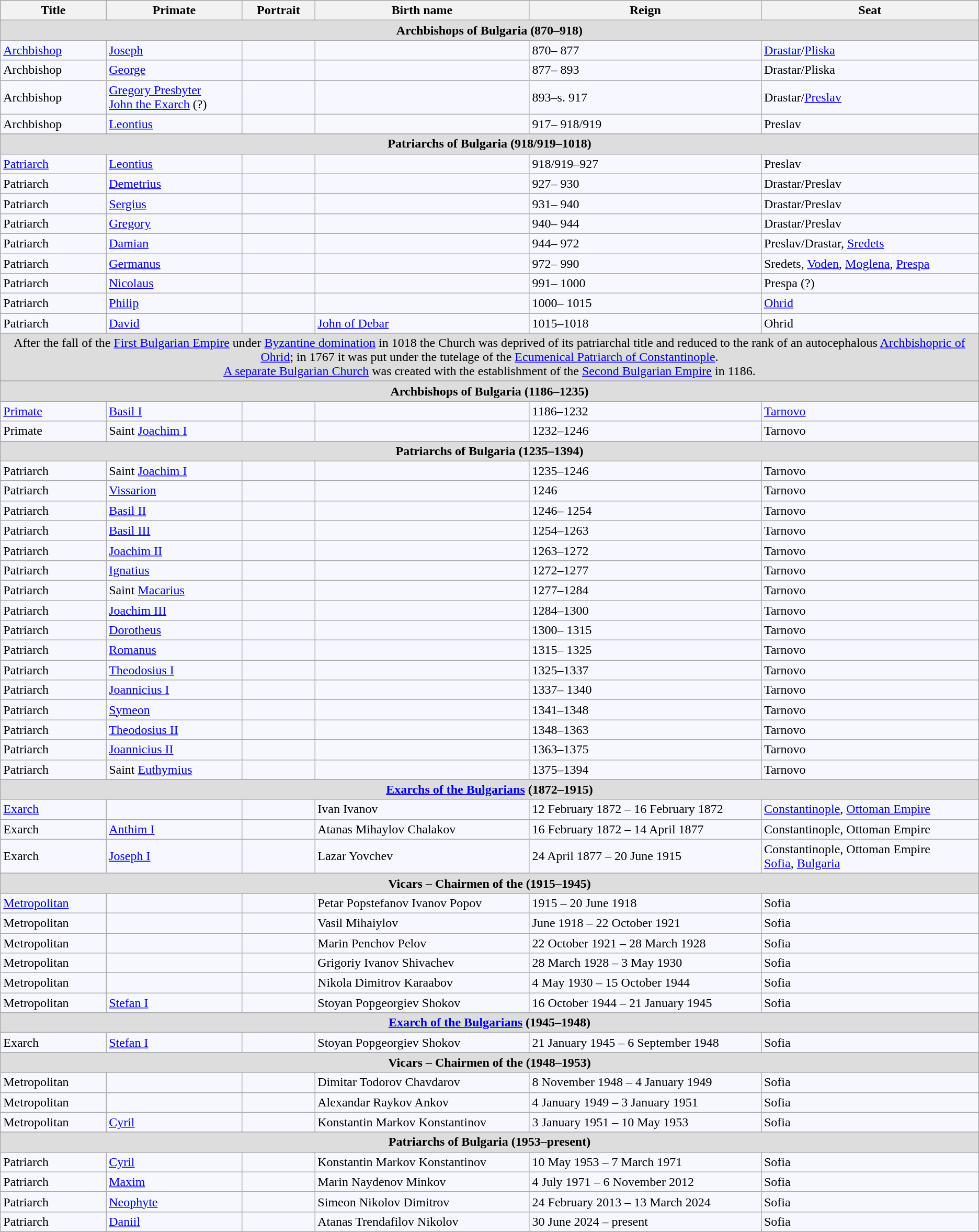<table class="wikitable" style="border:1px solid #8888aa; background-color:#f7f8ff; padding:2px; font-size:100%;">
<tr bgcolor="#CCCCCC" align="center">
<th>Title</th>
<th>Primate</th>
<th>Portrait</th>
<th>Birth name</th>
<th>Reign</th>
<th>Seat</th>
</tr>
<tr bgcolor="#DDDDDD" align="center">
<td colspan=6><strong>Archbishops of Bulgaria (870–918)</strong></td>
</tr>
<tr>
<td><a href='#'>Archbishop</a></td>
<td><a href='#'>Joseph</a></td>
<td></td>
<td></td>
<td>870– 877</td>
<td><a href='#'>Drastar</a>/<a href='#'>Pliska</a></td>
</tr>
<tr>
<td>Archbishop</td>
<td><a href='#'>George</a></td>
<td></td>
<td></td>
<td> 877– 893</td>
<td>Drastar/Pliska</td>
</tr>
<tr>
<td>Archbishop</td>
<td><a href='#'>Gregory Presbyter</a><br><a href='#'>John the Exarch</a> (?)</td>
<td></td>
<td></td>
<td> 893–s. 917</td>
<td>Drastar/<a href='#'>Preslav</a></td>
</tr>
<tr>
<td>Archbishop</td>
<td><a href='#'>Leontius</a></td>
<td></td>
<td></td>
<td> 917– 918/919</td>
<td>Preslav</td>
</tr>
<tr>
</tr>
<tr bgcolor="#DDDDDD" align="center">
<td colspan=6><strong>Patriarchs of Bulgaria (918/919–1018)</strong></td>
</tr>
<tr>
<td><a href='#'>Patriarch</a><br></td>
<td><a href='#'>Leontius</a></td>
<td></td>
<td></td>
<td> 918/919–927</td>
<td>Preslav</td>
</tr>
<tr>
<td>Patriarch<br></td>
<td><a href='#'>Demetrius</a></td>
<td></td>
<td></td>
<td> 927– 930</td>
<td>Drastar/Preslav</td>
</tr>
<tr>
<td>Patriarch</td>
<td><a href='#'>Sergius</a></td>
<td></td>
<td></td>
<td> 931– 940</td>
<td>Drastar/Preslav</td>
</tr>
<tr>
<td>Patriarch</td>
<td><a href='#'>Gregory</a></td>
<td></td>
<td></td>
<td> 940– 944</td>
<td>Drastar/Preslav</td>
</tr>
<tr>
<td>Patriarch</td>
<td><a href='#'>Damian</a></td>
<td></td>
<td></td>
<td> 944– 972</td>
<td>Preslav/Drastar, <a href='#'>Sredets</a></td>
</tr>
<tr>
<td>Patriarch</td>
<td><a href='#'>Germanus</a></td>
<td></td>
<td></td>
<td> 972– 990</td>
<td>Sredets, <a href='#'>Voden</a>, <a href='#'>Moglena</a>, <a href='#'>Prespa</a></td>
</tr>
<tr>
<td>Patriarch</td>
<td><a href='#'>Nicolaus</a></td>
<td></td>
<td></td>
<td> 991– 1000</td>
<td>Prespa (?)</td>
</tr>
<tr>
<td>Patriarch</td>
<td><a href='#'>Philip</a></td>
<td></td>
<td></td>
<td> 1000– 1015</td>
<td><a href='#'>Ohrid</a></td>
</tr>
<tr>
<td>Patriarch</td>
<td><a href='#'>David</a></td>
<td></td>
<td><a href='#'>John of Debar</a></td>
<td> 1015–1018</td>
<td>Ohrid</td>
</tr>
<tr>
</tr>
<tr bgcolor="#DDDDDD" align="center">
<td colspan=6>After the fall of the <a href='#'>First Bulgarian Empire</a> under <a href='#'>Byzantine domination</a> in 1018 the Church was deprived of its patriarchal title and reduced to the rank of an autocephalous <a href='#'>Archbishopric of Ohrid</a>; in 1767 it was put under the tutelage of the <a href='#'>Ecumenical Patriarch of Constantinople</a>.<br><a href='#'>A separate Bulgarian Church</a> was created with the establishment of the <a href='#'>Second Bulgarian Empire</a> in 1186.</td>
</tr>
<tr>
</tr>
<tr bgcolor="#DDDDDD" align="center">
<td colspan=6><strong>Archbishops of Bulgaria (1186–1235)</strong></td>
</tr>
<tr>
<td><a href='#'>Primate</a><br></td>
<td><a href='#'>Basil I</a></td>
<td></td>
<td></td>
<td>1186–1232</td>
<td><a href='#'>Tarnovo</a></td>
</tr>
<tr>
<td>Primate</td>
<td>Saint <a href='#'>Joachim I</a></td>
<td></td>
<td></td>
<td>1232–1246</td>
<td>Tarnovo</td>
</tr>
<tr>
</tr>
<tr bgcolor="#DDDDDD" align="center">
<td colspan=6><strong>Patriarchs of Bulgaria (1235–1394)</strong></td>
</tr>
<tr>
<td>Patriarch<br></td>
<td>Saint <a href='#'>Joachim I</a></td>
<td></td>
<td></td>
<td>1235–1246</td>
<td>Tarnovo</td>
</tr>
<tr>
<td>Patriarch</td>
<td><a href='#'>Vissarion</a></td>
<td></td>
<td></td>
<td> 1246</td>
<td>Tarnovo</td>
</tr>
<tr>
<td>Patriarch</td>
<td><a href='#'>Basil II</a></td>
<td></td>
<td></td>
<td>1246– 1254</td>
<td>Tarnovo</td>
</tr>
<tr>
<td>Patriarch</td>
<td><a href='#'>Basil III</a></td>
<td></td>
<td></td>
<td> 1254–1263</td>
<td>Tarnovo</td>
</tr>
<tr>
<td>Patriarch</td>
<td><a href='#'>Joachim II</a></td>
<td></td>
<td></td>
<td>1263–1272</td>
<td>Tarnovo</td>
</tr>
<tr>
<td>Patriarch</td>
<td><a href='#'>Ignatius</a></td>
<td></td>
<td></td>
<td>1272–1277</td>
<td>Tarnovo</td>
</tr>
<tr>
<td>Patriarch</td>
<td>Saint <a href='#'>Macarius</a></td>
<td></td>
<td></td>
<td>1277–1284</td>
<td>Tarnovo</td>
</tr>
<tr>
<td>Patriarch</td>
<td><a href='#'>Joachim III</a></td>
<td></td>
<td></td>
<td>1284–1300</td>
<td>Tarnovo</td>
</tr>
<tr>
<td>Patriarch</td>
<td><a href='#'>Dorotheus</a></td>
<td></td>
<td></td>
<td>1300– 1315</td>
<td>Tarnovo</td>
</tr>
<tr>
<td>Patriarch</td>
<td><a href='#'>Romanus</a></td>
<td></td>
<td></td>
<td> 1315– 1325</td>
<td>Tarnovo</td>
</tr>
<tr>
<td>Patriarch</td>
<td><a href='#'>Theodosius I</a></td>
<td></td>
<td></td>
<td> 1325–1337</td>
<td>Tarnovo</td>
</tr>
<tr>
<td>Patriarch</td>
<td><a href='#'>Joannicius I</a></td>
<td></td>
<td></td>
<td>1337– 1340</td>
<td>Tarnovo</td>
</tr>
<tr>
<td>Patriarch</td>
<td><a href='#'>Symeon</a></td>
<td></td>
<td></td>
<td> 1341–1348</td>
<td>Tarnovo</td>
</tr>
<tr>
<td>Patriarch</td>
<td><a href='#'>Theodosius II</a></td>
<td></td>
<td></td>
<td>1348–1363</td>
<td>Tarnovo</td>
</tr>
<tr>
<td>Patriarch</td>
<td><a href='#'>Joannicius II</a></td>
<td></td>
<td></td>
<td>1363–1375</td>
<td>Tarnovo</td>
</tr>
<tr>
<td>Patriarch</td>
<td>Saint <a href='#'>Euthymius</a></td>
<td></td>
<td></td>
<td>1375–1394</td>
<td>Tarnovo</td>
</tr>
<tr>
</tr>
<tr bgcolor="#DDDDDD" align="center">
<td colspan=6><strong><a href='#'>Exarchs of the Bulgarians</a> (1872–1915)</strong></td>
</tr>
<tr>
<td><a href='#'>Exarch</a><br></td>
<td></td>
<td></td>
<td>Ivan Ivanov</td>
<td>12 February 1872 – 16 February 1872</td>
<td><a href='#'>Constantinople</a>, <a href='#'>Ottoman Empire</a></td>
</tr>
<tr>
<td>Exarch</td>
<td><a href='#'>Anthim I</a></td>
<td></td>
<td>Atanas Mihaylov Chalakov</td>
<td>16 February 1872 – 14 April 1877</td>
<td>Constantinople, Ottoman Empire</td>
</tr>
<tr>
<td>Exarch</td>
<td><a href='#'>Joseph I</a></td>
<td></td>
<td>Lazar Yovchev</td>
<td>24 April 1877 – 20 June 1915</td>
<td>Constantinople, Ottoman Empire<br><a href='#'>Sofia</a>, <a href='#'>Bulgaria</a></td>
</tr>
<tr>
</tr>
<tr bgcolor="#DDDDDD" align="center">
<td colspan=6><strong>Vicars – Chairmen of the  (1915–1945)</strong></td>
</tr>
<tr>
<td><a href='#'>Metropolitan</a></td>
<td></td>
<td></td>
<td>Petar Popstefanov Ivanov Popov</td>
<td>1915 – 20 June 1918</td>
<td>Sofia</td>
</tr>
<tr>
<td>Metropolitan</td>
<td></td>
<td></td>
<td>Vasil Mihaiylov</td>
<td>June 1918 – 22 October 1921</td>
<td>Sofia</td>
</tr>
<tr>
<td>Metropolitan</td>
<td></td>
<td></td>
<td>Marin Penchov Pelov</td>
<td>22 October 1921 – 28 March 1928</td>
<td>Sofia</td>
</tr>
<tr>
<td>Metropolitan</td>
<td></td>
<td></td>
<td>Grigoriy Ivanov Shivachev</td>
<td>28 March 1928 – 3 May 1930</td>
<td>Sofia</td>
</tr>
<tr>
<td>Metropolitan</td>
<td></td>
<td></td>
<td>Nikola Dimitrov Karaabov</td>
<td>4 May 1930 – 15 October 1944</td>
<td>Sofia</td>
</tr>
<tr>
<td>Metropolitan</td>
<td><a href='#'>Stefan I</a></td>
<td></td>
<td>Stoyan Popgeorgiev Shokov</td>
<td>16 October 1944 – 21 January 1945</td>
<td>Sofia</td>
</tr>
<tr>
</tr>
<tr bgcolor="#DDDDDD" align="center">
<td colspan=6><strong><a href='#'>Exarch of the Bulgarians</a> (1945–1948)</strong></td>
</tr>
<tr>
<td>Exarch<br></td>
<td><a href='#'>Stefan I</a></td>
<td></td>
<td>Stoyan Popgeorgiev Shokov</td>
<td>21 January 1945 – 6 September 1948</td>
<td>Sofia</td>
</tr>
<tr>
</tr>
<tr bgcolor="#DDDDDD" align="center">
<td colspan=6><strong>Vicars – Chairmen of the  (1948–1953)</strong></td>
</tr>
<tr>
<td>Metropolitan</td>
<td></td>
<td></td>
<td>Dimitar Todorov Chavdarov</td>
<td>8 November 1948 – 4 January 1949</td>
<td>Sofia</td>
</tr>
<tr>
<td>Metropolitan</td>
<td></td>
<td></td>
<td>Alexandar Raykov Ankov</td>
<td>4 January 1949 – 3 January 1951</td>
<td>Sofia</td>
</tr>
<tr>
<td>Metropolitan</td>
<td><a href='#'>Cyril</a></td>
<td></td>
<td>Konstantin Markov Konstantinov</td>
<td>3 January 1951 – 10 May 1953</td>
<td>Sofia</td>
</tr>
<tr>
</tr>
<tr bgcolor="#DDDDDD" align="center">
<td colspan=6><strong>Patriarchs of Bulgaria (1953–present)</strong></td>
</tr>
<tr>
<td>Patriarch<br></td>
<td><a href='#'>Cyril</a></td>
<td></td>
<td>Konstantin Markov Konstantinov</td>
<td>10 May 1953 – 7 March 1971</td>
<td>Sofia</td>
</tr>
<tr>
<td>Patriarch</td>
<td><a href='#'>Maxim</a></td>
<td></td>
<td>Marin Naydenov Minkov</td>
<td>4 July 1971 – 6 November 2012</td>
<td>Sofia</td>
</tr>
<tr>
<td>Patriarch</td>
<td><a href='#'>Neophyte</a></td>
<td></td>
<td>Simeon Nikolov Dimitrov</td>
<td>24 February 2013 – 13 March 2024</td>
<td>Sofia</td>
</tr>
<tr>
<td>Patriarch</td>
<td><a href='#'>Daniil</a></td>
<td></td>
<td>Atanas Trendafilov Nikolov</td>
<td>30 June 2024 – present</td>
<td>Sofia</td>
</tr>
</table>
